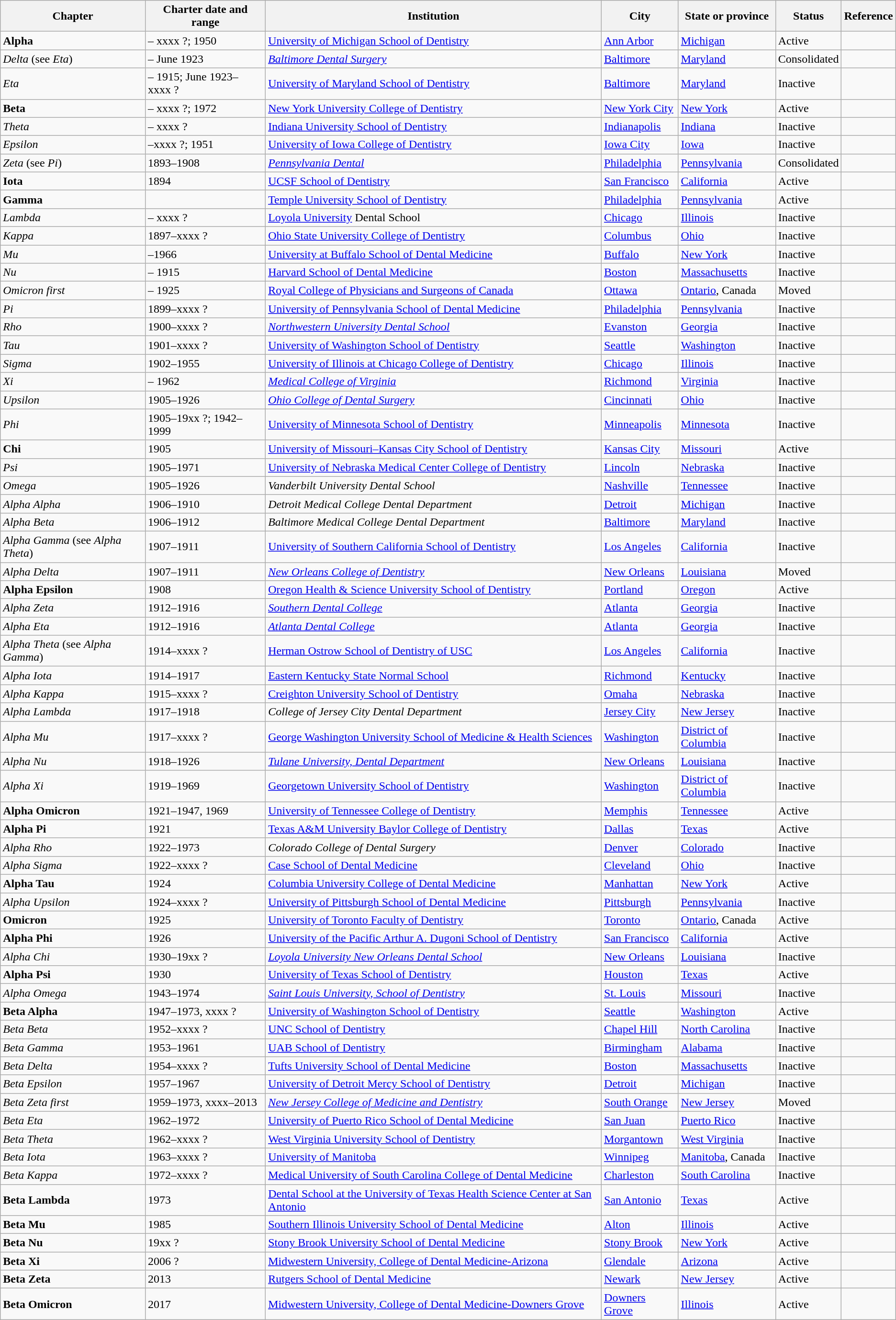<table class="wikitable sortable">
<tr>
<th>Chapter</th>
<th>Charter date and range</th>
<th>Institution</th>
<th>City</th>
<th>State or province</th>
<th>Status</th>
<th>Reference</th>
</tr>
<tr>
<td><strong>Alpha</strong></td>
<td> – xxxx ?; 1950</td>
<td><a href='#'>University of Michigan School of Dentistry</a></td>
<td><a href='#'>Ann Arbor</a></td>
<td><a href='#'>Michigan</a></td>
<td>Active</td>
<td></td>
</tr>
<tr>
<td><em>Delta</em> (see <em>Eta</em>)</td>
<td> –  June 1923</td>
<td><em><a href='#'>Baltimore Dental Surgery</a></em></td>
<td><a href='#'>Baltimore</a></td>
<td><a href='#'>Maryland</a></td>
<td>Consolidated</td>
<td></td>
</tr>
<tr>
<td><em>Eta</em></td>
<td> – 1915; June 1923– xxxx ?</td>
<td><a href='#'>University of Maryland School of Dentistry</a></td>
<td><a href='#'>Baltimore</a></td>
<td><a href='#'>Maryland</a></td>
<td>Inactive</td>
<td></td>
</tr>
<tr>
<td><strong>Beta</strong></td>
<td> – xxxx ?; 1972</td>
<td><a href='#'>New York University College of Dentistry</a></td>
<td><a href='#'>New York City</a></td>
<td><a href='#'>New York</a></td>
<td>Active</td>
<td></td>
</tr>
<tr>
<td><em>Theta</em></td>
<td> – xxxx ?</td>
<td><a href='#'>Indiana University School of Dentistry</a></td>
<td><a href='#'>Indianapolis</a></td>
<td><a href='#'>Indiana</a></td>
<td>Inactive</td>
<td></td>
</tr>
<tr>
<td><em>Epsilon</em></td>
<td> –xxxx ?; 1951</td>
<td><a href='#'>University of Iowa College of Dentistry</a></td>
<td><a href='#'>Iowa City</a></td>
<td><a href='#'>Iowa</a></td>
<td>Inactive</td>
<td></td>
</tr>
<tr>
<td><em>Zeta</em> (see <em>Pi</em>)</td>
<td>1893–1908</td>
<td><em><a href='#'>Pennsylvania Dental</a></em></td>
<td><a href='#'>Philadelphia</a></td>
<td><a href='#'>Pennsylvania</a></td>
<td>Consolidated</td>
<td></td>
</tr>
<tr>
<td><strong>Iota</strong></td>
<td>1894</td>
<td><a href='#'>UCSF School of Dentistry</a></td>
<td><a href='#'>San Francisco</a></td>
<td><a href='#'>California</a></td>
<td>Active</td>
<td></td>
</tr>
<tr>
<td><strong>Gamma</strong></td>
<td></td>
<td><a href='#'>Temple University School of Dentistry</a></td>
<td><a href='#'>Philadelphia</a></td>
<td><a href='#'>Pennsylvania</a></td>
<td>Active</td>
<td></td>
</tr>
<tr>
<td><em>Lambda</em></td>
<td> – xxxx ?</td>
<td><a href='#'>Loyola University</a> Dental School</td>
<td><a href='#'>Chicago</a></td>
<td><a href='#'>Illinois</a></td>
<td>Inactive</td>
<td></td>
</tr>
<tr>
<td><em>Kappa</em></td>
<td>1897–xxxx ?</td>
<td><a href='#'>Ohio State University College of Dentistry</a></td>
<td><a href='#'>Columbus</a></td>
<td><a href='#'>Ohio</a></td>
<td>Inactive</td>
<td></td>
</tr>
<tr>
<td><em>Mu</em></td>
<td>–1966</td>
<td><a href='#'>University at Buffalo School of Dental Medicine</a></td>
<td><a href='#'>Buffalo</a></td>
<td><a href='#'>New York</a></td>
<td>Inactive</td>
<td></td>
</tr>
<tr>
<td><em>Nu</em></td>
<td> – 1915</td>
<td><a href='#'>Harvard School of Dental Medicine</a></td>
<td><a href='#'>Boston</a></td>
<td><a href='#'>Massachusetts</a></td>
<td>Inactive</td>
<td></td>
</tr>
<tr>
<td><em>Omicron first</em></td>
<td> – 1925</td>
<td><a href='#'>Royal College of Physicians and Surgeons of Canada</a></td>
<td><a href='#'>Ottawa</a></td>
<td><a href='#'>Ontario</a>, Canada</td>
<td>Moved</td>
<td></td>
</tr>
<tr>
<td><em>Pi</em></td>
<td>1899–xxxx ?</td>
<td><a href='#'>University of Pennsylvania School of Dental Medicine</a></td>
<td><a href='#'>Philadelphia</a></td>
<td><a href='#'>Pennsylvania</a></td>
<td>Inactive</td>
<td></td>
</tr>
<tr>
<td><em>Rho</em></td>
<td>1900–xxxx ?</td>
<td><em><a href='#'>Northwestern University Dental School</a></em></td>
<td><a href='#'>Evanston</a></td>
<td><a href='#'>Georgia</a></td>
<td>Inactive</td>
<td></td>
</tr>
<tr>
<td><em>Tau</em></td>
<td>1901–xxxx ?</td>
<td><a href='#'>University of Washington School of Dentistry</a></td>
<td><a href='#'>Seattle</a></td>
<td><a href='#'>Washington</a></td>
<td>Inactive</td>
<td></td>
</tr>
<tr>
<td><em>Sigma</em></td>
<td>1902–1955</td>
<td><a href='#'>University of Illinois at Chicago College of Dentistry</a></td>
<td><a href='#'>Chicago</a></td>
<td><a href='#'>Illinois</a></td>
<td>Inactive</td>
<td></td>
</tr>
<tr>
<td><em>Xi</em></td>
<td> – 1962</td>
<td><em><a href='#'>Medical College of Virginia</a></em></td>
<td><a href='#'>Richmond</a></td>
<td><a href='#'>Virginia</a></td>
<td>Inactive</td>
<td></td>
</tr>
<tr>
<td><em>Upsilon</em></td>
<td>1905–1926</td>
<td><em><a href='#'>Ohio College of Dental Surgery</a></em></td>
<td><a href='#'>Cincinnati</a></td>
<td><a href='#'>Ohio</a></td>
<td>Inactive</td>
<td></td>
</tr>
<tr>
<td><em>Phi</em></td>
<td>1905–19xx ?; 1942–1999</td>
<td><a href='#'>University of Minnesota School of Dentistry</a></td>
<td><a href='#'>Minneapolis</a></td>
<td><a href='#'>Minnesota</a></td>
<td>Inactive</td>
<td></td>
</tr>
<tr>
<td><strong>Chi</strong></td>
<td>1905</td>
<td><a href='#'>University of Missouri–Kansas City School of Dentistry</a></td>
<td><a href='#'>Kansas City</a></td>
<td><a href='#'>Missouri</a></td>
<td>Active</td>
<td></td>
</tr>
<tr>
<td><em>Psi</em></td>
<td>1905–1971</td>
<td><a href='#'>University of Nebraska Medical Center College of Dentistry</a></td>
<td><a href='#'>Lincoln</a></td>
<td><a href='#'>Nebraska</a></td>
<td>Inactive</td>
<td></td>
</tr>
<tr>
<td><em>Omega</em></td>
<td>1905–1926</td>
<td><em>Vanderbilt University Dental School</em></td>
<td><a href='#'>Nashville</a></td>
<td><a href='#'>Tennessee</a></td>
<td>Inactive</td>
<td></td>
</tr>
<tr>
<td><em>Alpha Alpha</em></td>
<td>1906–1910</td>
<td><em>Detroit Medical College Dental Department</em></td>
<td><a href='#'>Detroit</a></td>
<td><a href='#'>Michigan</a></td>
<td>Inactive</td>
<td></td>
</tr>
<tr>
<td><em>Alpha Beta</em></td>
<td>1906–1912</td>
<td><em>Baltimore Medical College Dental Department</em></td>
<td><a href='#'>Baltimore</a></td>
<td><a href='#'>Maryland</a></td>
<td>Inactive</td>
<td></td>
</tr>
<tr>
<td><em>Alpha Gamma</em> (see <em>Alpha Theta</em>)</td>
<td>1907–1911</td>
<td><a href='#'>University of Southern California School of Dentistry</a></td>
<td><a href='#'>Los Angeles</a></td>
<td><a href='#'>California</a></td>
<td>Inactive</td>
<td></td>
</tr>
<tr>
<td><em>Alpha Delta</em></td>
<td>1907–1911</td>
<td><em><a href='#'>New Orleans College of Dentistry</a></em></td>
<td><a href='#'>New Orleans</a></td>
<td><a href='#'>Louisiana</a></td>
<td>Moved</td>
<td></td>
</tr>
<tr>
<td><strong>Alpha Epsilon</strong></td>
<td>1908</td>
<td><a href='#'>Oregon Health & Science University School of Dentistry</a></td>
<td><a href='#'>Portland</a></td>
<td><a href='#'>Oregon</a></td>
<td>Active</td>
<td></td>
</tr>
<tr>
<td><em>Alpha Zeta</em></td>
<td>1912–1916</td>
<td><em><a href='#'>Southern Dental College</a></em></td>
<td><a href='#'>Atlanta</a></td>
<td><a href='#'>Georgia</a></td>
<td>Inactive</td>
<td></td>
</tr>
<tr>
<td><em>Alpha Eta</em></td>
<td>1912–1916</td>
<td><em><a href='#'>Atlanta Dental College</a></em></td>
<td><a href='#'>Atlanta</a></td>
<td><a href='#'>Georgia</a></td>
<td>Inactive</td>
<td></td>
</tr>
<tr>
<td><em>Alpha Theta</em> (see <em>Alpha Gamma</em>)</td>
<td>1914–xxxx ?</td>
<td><a href='#'>Herman Ostrow School of Dentistry of USC</a></td>
<td><a href='#'>Los Angeles</a></td>
<td><a href='#'>California</a></td>
<td>Inactive</td>
<td></td>
</tr>
<tr>
<td><em>Alpha Iota</em></td>
<td>1914–1917</td>
<td><a href='#'>Eastern Kentucky State Normal School</a></td>
<td><a href='#'>Richmond</a></td>
<td><a href='#'>Kentucky</a></td>
<td>Inactive</td>
<td></td>
</tr>
<tr>
<td><em>Alpha Kappa</em></td>
<td>1915–xxxx ?</td>
<td><a href='#'>Creighton University School of Dentistry</a></td>
<td><a href='#'>Omaha</a></td>
<td><a href='#'>Nebraska</a></td>
<td>Inactive</td>
<td></td>
</tr>
<tr>
<td><em>Alpha Lambda</em></td>
<td>1917–1918</td>
<td><em>College of Jersey City Dental Department</em></td>
<td><a href='#'>Jersey City</a></td>
<td><a href='#'>New Jersey</a></td>
<td>Inactive</td>
<td></td>
</tr>
<tr>
<td><em>Alpha Mu</em></td>
<td>1917–xxxx ?</td>
<td><a href='#'>George Washington University School of Medicine & Health Sciences</a></td>
<td><a href='#'>Washington</a></td>
<td><a href='#'>District of Columbia</a></td>
<td>Inactive</td>
<td></td>
</tr>
<tr>
<td><em>Alpha Nu</em></td>
<td>1918–1926</td>
<td><a href='#'><em>Tulane University, Dental Department</em></a></td>
<td><a href='#'>New Orleans</a></td>
<td><a href='#'>Louisiana</a></td>
<td>Inactive</td>
<td></td>
</tr>
<tr>
<td><em>Alpha Xi</em></td>
<td>1919–1969</td>
<td><a href='#'>Georgetown University School of Dentistry</a></td>
<td><a href='#'>Washington</a></td>
<td><a href='#'>District of Columbia</a></td>
<td>Inactive</td>
<td></td>
</tr>
<tr>
<td><strong>Alpha Omicron</strong></td>
<td>1921–1947, 1969</td>
<td><a href='#'>University of Tennessee College of Dentistry</a></td>
<td><a href='#'>Memphis</a></td>
<td><a href='#'>Tennessee</a></td>
<td>Active</td>
<td></td>
</tr>
<tr>
<td><strong>Alpha Pi</strong></td>
<td>1921</td>
<td><a href='#'>Texas A&M University Baylor College of Dentistry</a></td>
<td><a href='#'>Dallas</a></td>
<td><a href='#'>Texas</a></td>
<td>Active</td>
<td></td>
</tr>
<tr>
<td><em>Alpha Rho</em></td>
<td>1922–1973</td>
<td><em>Colorado College of Dental Surgery</em></td>
<td><a href='#'>Denver</a></td>
<td><a href='#'>Colorado</a></td>
<td>Inactive</td>
<td></td>
</tr>
<tr>
<td><em>Alpha Sigma</em></td>
<td>1922–xxxx ?</td>
<td><a href='#'>Case School of Dental Medicine</a></td>
<td><a href='#'>Cleveland</a></td>
<td><a href='#'>Ohio</a></td>
<td>Inactive</td>
<td></td>
</tr>
<tr>
<td><strong>Alpha Tau</strong></td>
<td>1924</td>
<td><a href='#'>Columbia University College of Dental Medicine</a></td>
<td><a href='#'>Manhattan</a></td>
<td><a href='#'>New York</a></td>
<td>Active</td>
<td></td>
</tr>
<tr>
<td><em>Alpha Upsilon</em></td>
<td>1924–xxxx ?</td>
<td><a href='#'>University of Pittsburgh School of Dental Medicine</a></td>
<td><a href='#'>Pittsburgh</a></td>
<td><a href='#'>Pennsylvania</a></td>
<td>Inactive</td>
<td></td>
</tr>
<tr>
<td><strong>Omicron</strong></td>
<td>1925</td>
<td><a href='#'>University of Toronto Faculty of Dentistry</a></td>
<td><a href='#'>Toronto</a></td>
<td><a href='#'>Ontario</a>, Canada</td>
<td>Active</td>
<td></td>
</tr>
<tr>
<td><strong>Alpha Phi</strong></td>
<td>1926</td>
<td><a href='#'>University of the Pacific Arthur A. Dugoni School of Dentistry</a></td>
<td><a href='#'>San Francisco</a></td>
<td><a href='#'>California</a></td>
<td>Active</td>
<td></td>
</tr>
<tr>
<td><em>Alpha Chi</em></td>
<td>1930–19xx ?</td>
<td><a href='#'><em>Loyola University New Orleans Dental School</em></a></td>
<td><a href='#'>New Orleans</a></td>
<td><a href='#'>Louisiana</a></td>
<td>Inactive</td>
<td></td>
</tr>
<tr>
<td><strong>Alpha Psi</strong></td>
<td>1930</td>
<td><a href='#'>University of Texas School of Dentistry</a></td>
<td><a href='#'>Houston</a></td>
<td><a href='#'>Texas</a></td>
<td>Active</td>
<td></td>
</tr>
<tr>
<td><em>Alpha Omega</em></td>
<td>1943–1974</td>
<td><em><a href='#'>Saint Louis University, School of Dentistry</a></em></td>
<td><a href='#'>St. Louis</a></td>
<td><a href='#'>Missouri</a></td>
<td>Inactive</td>
<td></td>
</tr>
<tr>
<td><strong>Beta Alpha</strong></td>
<td>1947–1973, xxxx ?</td>
<td><a href='#'>University of Washington School of Dentistry</a></td>
<td><a href='#'>Seattle</a></td>
<td><a href='#'>Washington</a></td>
<td>Active</td>
<td></td>
</tr>
<tr>
<td><em>Beta Beta</em></td>
<td>1952–xxxx ?</td>
<td><a href='#'>UNC School of Dentistry</a></td>
<td><a href='#'>Chapel Hill</a></td>
<td><a href='#'>North Carolina</a></td>
<td>Inactive</td>
<td></td>
</tr>
<tr>
<td><em>Beta Gamma</em></td>
<td>1953–1961</td>
<td><a href='#'>UAB School of Dentistry</a></td>
<td><a href='#'>Birmingham</a></td>
<td><a href='#'>Alabama</a></td>
<td>Inactive</td>
<td></td>
</tr>
<tr>
<td><em>Beta Delta</em></td>
<td>1954–xxxx ?</td>
<td><a href='#'>Tufts University School of Dental Medicine</a></td>
<td><a href='#'>Boston</a></td>
<td><a href='#'>Massachusetts</a></td>
<td>Inactive</td>
<td></td>
</tr>
<tr>
<td><em>Beta Epsilon</em></td>
<td>1957–1967</td>
<td><a href='#'>University of Detroit Mercy School of Dentistry</a></td>
<td><a href='#'>Detroit</a></td>
<td><a href='#'>Michigan</a></td>
<td>Inactive</td>
<td></td>
</tr>
<tr>
<td><em>Beta Zeta first</em></td>
<td>1959–1973, xxxx–2013</td>
<td><em><a href='#'>New Jersey College of Medicine and Dentistry</a></em></td>
<td><a href='#'>South Orange</a></td>
<td><a href='#'>New Jersey</a></td>
<td>Moved</td>
<td></td>
</tr>
<tr>
<td><em>Beta Eta</em></td>
<td>1962–1972</td>
<td><a href='#'>University of Puerto Rico School of Dental Medicine</a></td>
<td><a href='#'>San Juan</a></td>
<td><a href='#'>Puerto Rico</a></td>
<td>Inactive</td>
<td></td>
</tr>
<tr>
<td><em>Beta Theta</em></td>
<td>1962–xxxx ?</td>
<td><a href='#'>West Virginia University School of Dentistry</a></td>
<td><a href='#'>Morgantown</a></td>
<td><a href='#'>West Virginia</a></td>
<td>Inactive</td>
<td></td>
</tr>
<tr>
<td><em>Beta Iota</em></td>
<td>1963–xxxx ?</td>
<td><a href='#'>University of Manitoba</a></td>
<td><a href='#'>Winnipeg</a></td>
<td><a href='#'>Manitoba</a>, Canada</td>
<td>Inactive</td>
<td></td>
</tr>
<tr>
<td><em>Beta Kappa</em></td>
<td>1972–xxxx ?</td>
<td><a href='#'>Medical University of South Carolina College of Dental Medicine</a></td>
<td><a href='#'>Charleston</a></td>
<td><a href='#'>South Carolina</a></td>
<td>Inactive</td>
<td></td>
</tr>
<tr>
<td><strong>Beta Lambda</strong></td>
<td>1973</td>
<td><a href='#'>Dental School at the University of Texas Health Science Center at San Antonio</a></td>
<td><a href='#'>San Antonio</a></td>
<td><a href='#'>Texas</a></td>
<td>Active</td>
<td></td>
</tr>
<tr>
<td><strong>Beta Mu</strong></td>
<td>1985</td>
<td><a href='#'>Southern Illinois University School of Dental Medicine</a></td>
<td><a href='#'>Alton</a></td>
<td><a href='#'>Illinois</a></td>
<td>Active</td>
<td></td>
</tr>
<tr>
<td><strong>Beta Nu</strong></td>
<td>19xx ?</td>
<td><a href='#'>Stony Brook University School of Dental Medicine</a></td>
<td><a href='#'>Stony Brook</a></td>
<td><a href='#'>New York</a></td>
<td>Active</td>
<td></td>
</tr>
<tr>
<td><strong>Beta Xi</strong></td>
<td>2006 ?</td>
<td><a href='#'>Midwestern University, College of Dental Medicine-Arizona</a></td>
<td><a href='#'>Glendale</a></td>
<td><a href='#'>Arizona</a></td>
<td>Active</td>
<td></td>
</tr>
<tr>
<td><strong>Beta Zeta</strong></td>
<td>2013</td>
<td><a href='#'>Rutgers School of Dental Medicine</a></td>
<td><a href='#'>Newark</a></td>
<td><a href='#'>New Jersey</a></td>
<td>Active</td>
<td></td>
</tr>
<tr>
<td><strong>Beta Omicron</strong></td>
<td>2017</td>
<td><a href='#'>Midwestern University, College of Dental Medicine-Downers Grove</a></td>
<td><a href='#'>Downers Grove</a></td>
<td><a href='#'>Illinois</a></td>
<td>Active</td>
<td></td>
</tr>
</table>
